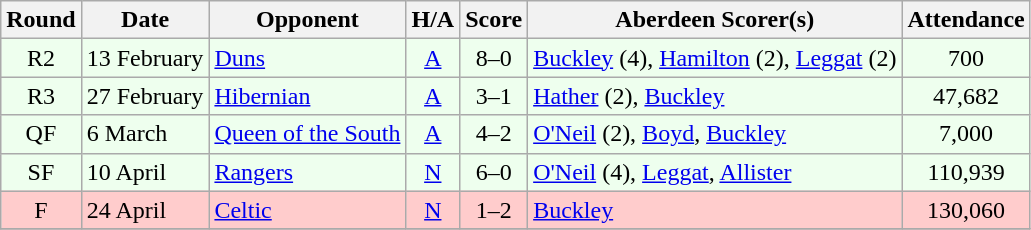<table class="wikitable" style="text-align:center">
<tr>
<th>Round</th>
<th>Date</th>
<th>Opponent</th>
<th>H/A</th>
<th>Score</th>
<th>Aberdeen Scorer(s)</th>
<th>Attendance</th>
</tr>
<tr bgcolor=#EEFFEE>
<td>R2</td>
<td align=left>13 February</td>
<td align=left><a href='#'>Duns</a></td>
<td><a href='#'>A</a></td>
<td>8–0</td>
<td align=left><a href='#'>Buckley</a> (4), <a href='#'>Hamilton</a> (2), <a href='#'>Leggat</a> (2)</td>
<td>700</td>
</tr>
<tr bgcolor=#EEFFEE>
<td>R3</td>
<td align=left>27 February</td>
<td align=left><a href='#'>Hibernian</a></td>
<td><a href='#'>A</a></td>
<td>3–1</td>
<td align=left><a href='#'>Hather</a> (2), <a href='#'>Buckley</a></td>
<td>47,682</td>
</tr>
<tr bgcolor=#EEFFEE>
<td>QF</td>
<td align=left>6 March</td>
<td align=left><a href='#'>Queen of the South</a></td>
<td><a href='#'>A</a></td>
<td>4–2</td>
<td align=left><a href='#'>O'Neil</a> (2), <a href='#'>Boyd</a>, <a href='#'>Buckley</a></td>
<td>7,000</td>
</tr>
<tr bgcolor=#EEFFEE>
<td>SF</td>
<td align=left>10 April</td>
<td align=left><a href='#'>Rangers</a></td>
<td><a href='#'>N</a></td>
<td>6–0</td>
<td align=left><a href='#'>O'Neil</a> (4), <a href='#'>Leggat</a>, <a href='#'>Allister</a></td>
<td>110,939</td>
</tr>
<tr bgcolor=#FFCCCC>
<td>F</td>
<td align=left>24 April</td>
<td align=left><a href='#'>Celtic</a></td>
<td><a href='#'>N</a></td>
<td>1–2</td>
<td align=left><a href='#'>Buckley</a></td>
<td>130,060</td>
</tr>
<tr>
</tr>
</table>
